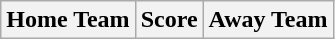<table class="wikitable" style="text-align: center">
<tr>
<th>Home Team</th>
<th>Score</th>
<th>Away Team<br>






</th>
</tr>
</table>
